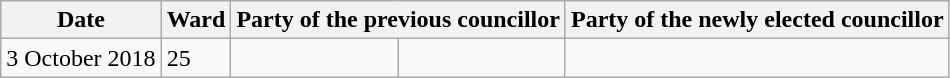<table class="wikitable">
<tr>
<th>Date</th>
<th>Ward</th>
<th colspan=2>Party of the previous councillor</th>
<th colspan=2>Party of the newly elected councillor</th>
</tr>
<tr>
<td>3 October 2018</td>
<td>25</td>
<td></td>
<td></td>
</tr>
</table>
